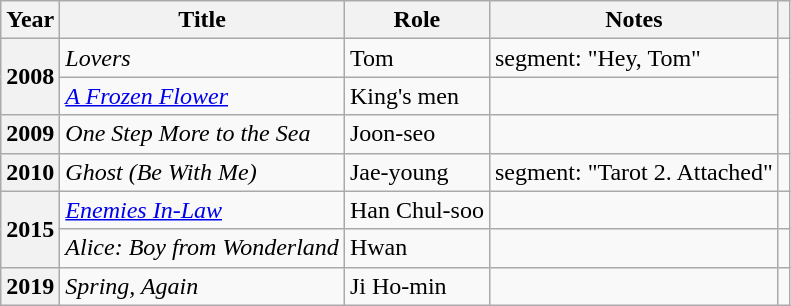<table class="wikitable sortable plainrowheaders">
<tr>
<th scope="col">Year</th>
<th scope="col">Title</th>
<th scope="col">Role</th>
<th scope="col">Notes</th>
<th scope="col" class="unsortable"></th>
</tr>
<tr>
<th scope="row" rowspan="2">2008</th>
<td><em>Lovers</em></td>
<td>Tom</td>
<td>segment: "Hey, Tom"</td>
<td rowspan=3></td>
</tr>
<tr>
<td><em><a href='#'>A Frozen Flower</a></em></td>
<td>King's men </td>
<td></td>
</tr>
<tr>
<th scope="row">2009</th>
<td><em>One Step More to the Sea</em></td>
<td>Joon-seo</td>
</tr>
<tr>
<th scope="row">2010</th>
<td><em>Ghost (Be With Me)</em></td>
<td>Jae-young</td>
<td>segment: "Tarot 2. Attached"</td>
<td></td>
</tr>
<tr>
<th scope="row" rowspan="2">2015</th>
<td><em><a href='#'>Enemies In-Law</a></em></td>
<td>Han Chul-soo</td>
<td></td>
<td></td>
</tr>
<tr>
<td><em>Alice: Boy from Wonderland</em></td>
<td>Hwan</td>
<td></td>
<td></td>
</tr>
<tr>
<th scope="row">2019</th>
<td><em>Spring, Again</em></td>
<td>Ji Ho-min</td>
<td></td>
<td></td>
</tr>
</table>
